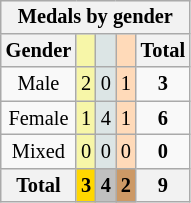<table class=wikitable style="font-size:85%; text-align:center; float:left;">
<tr>
<th colspan=5>Medals by gender</th>
</tr>
<tr>
<th>Gender</th>
<td bgcolor=F7F6A8></td>
<td bgcolor=DCE5E5></td>
<td bgcolor=FFDAB9></td>
<th>Total</th>
</tr>
<tr>
<td>Male</td>
<td bgcolor=F7F6A8>2</td>
<td bgcolor=DCE5E5>0</td>
<td bgcolor=FFDAB9>1</td>
<td><strong>3</strong></td>
</tr>
<tr>
<td>Female</td>
<td bgcolor=F7F6A8>1</td>
<td bgcolor=DCE5E5>4</td>
<td bgcolor=FFDAB9>1</td>
<td><strong>6</strong></td>
</tr>
<tr>
<td>Mixed</td>
<td bgcolor=F7F6A8>0</td>
<td bgcolor=DCE5E5>0</td>
<td bgcolor=FFDAB9>0</td>
<td><strong>0</strong></td>
</tr>
<tr>
<th>Total</th>
<th style=background:gold>3</th>
<th style=background:silver>4</th>
<th style=background:#c96>2</th>
<th>9</th>
</tr>
</table>
